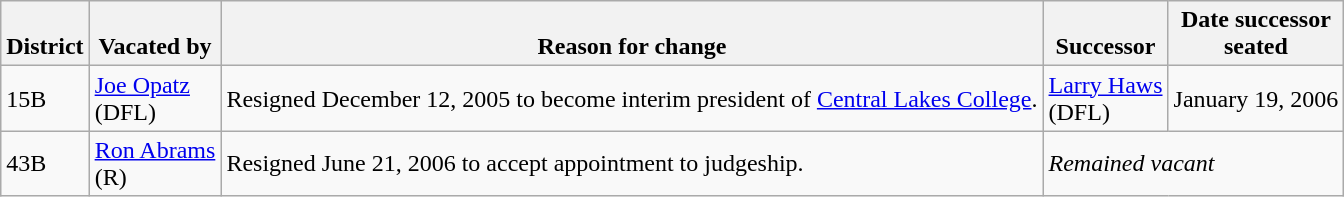<table class="wikitable sortable">
<tr style="vertical-align:bottom;">
<th>District</th>
<th>Vacated by</th>
<th>Reason for change</th>
<th>Successor</th>
<th>Date successor<br>seated</th>
</tr>
<tr>
<td>15B</td>
<td nowrap ><a href='#'>Joe Opatz</a><br>(DFL)</td>
<td>Resigned December 12, 2005 to become interim president of <a href='#'>Central Lakes College</a>.</td>
<td nowrap ><a href='#'>Larry Haws</a><br>(DFL)</td>
<td>January 19, 2006</td>
</tr>
<tr>
<td>43B</td>
<td nowrap ><a href='#'>Ron Abrams</a><br>(R)</td>
<td>Resigned June 21, 2006 to accept appointment to judgeship.</td>
<td colspan="2"><em>Remained vacant</em></td>
</tr>
</table>
